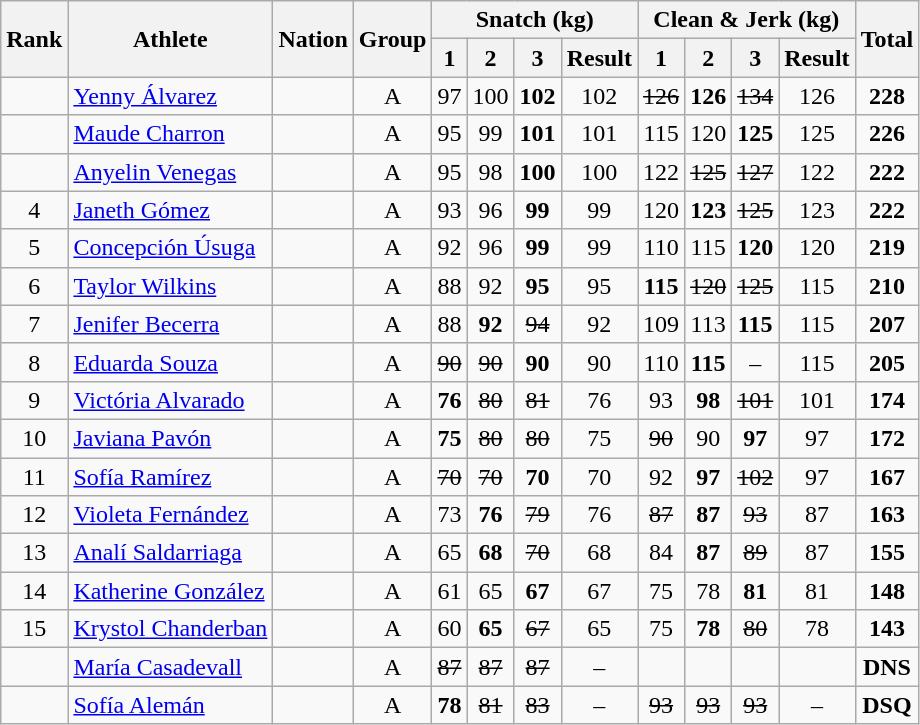<table class="wikitable sortable" style="text-align:center;">
<tr>
<th rowspan=2>Rank</th>
<th rowspan=2>Athlete</th>
<th rowspan=2>Nation</th>
<th rowspan=2>Group</th>
<th colspan=4>Snatch (kg)</th>
<th colspan=4>Clean & Jerk (kg)</th>
<th rowspan=2>Total</th>
</tr>
<tr>
<th>1</th>
<th>2</th>
<th>3</th>
<th>Result</th>
<th>1</th>
<th>2</th>
<th>3</th>
<th>Result</th>
</tr>
<tr>
<td></td>
<td align=left><a href='#'>Yenny Álvarez</a></td>
<td align=left></td>
<td>A</td>
<td>97</td>
<td>100</td>
<td><strong>102</strong></td>
<td>102</td>
<td><s>126</s></td>
<td><strong>126</strong></td>
<td><s>134</s></td>
<td>126</td>
<td><strong>228</strong></td>
</tr>
<tr>
<td></td>
<td align=left><a href='#'>Maude Charron</a></td>
<td align=left></td>
<td>A</td>
<td>95</td>
<td>99</td>
<td><strong>101</strong></td>
<td>101</td>
<td>115</td>
<td>120</td>
<td><strong>125</strong></td>
<td>125</td>
<td><strong>226</strong></td>
</tr>
<tr>
<td></td>
<td align=left><a href='#'>Anyelin Venegas</a></td>
<td align=left></td>
<td>A</td>
<td>95</td>
<td>98</td>
<td><strong>100</strong></td>
<td>100</td>
<td>122</td>
<td><s>125</s></td>
<td><s>127</s></td>
<td>122</td>
<td><strong>222</strong></td>
</tr>
<tr>
<td>4</td>
<td align=left><a href='#'>Janeth Gómez</a></td>
<td align=left></td>
<td>A</td>
<td>93</td>
<td>96</td>
<td><strong>99</strong></td>
<td>99</td>
<td>120</td>
<td><strong>123</strong></td>
<td><s>125</s></td>
<td>123</td>
<td><strong>222</strong></td>
</tr>
<tr>
<td>5</td>
<td align=left><a href='#'>Concepción Úsuga</a></td>
<td align=left></td>
<td>A</td>
<td>92</td>
<td>96</td>
<td><strong>99</strong></td>
<td>99</td>
<td>110</td>
<td>115</td>
<td><strong>120</strong></td>
<td>120</td>
<td><strong>219</strong></td>
</tr>
<tr>
<td>6</td>
<td align=left><a href='#'>Taylor Wilkins</a></td>
<td align=left></td>
<td>A</td>
<td>88</td>
<td>92</td>
<td><strong>95</strong></td>
<td>95</td>
<td><strong>115</strong></td>
<td><s>120</s></td>
<td><s>125</s></td>
<td>115</td>
<td><strong>210</strong></td>
</tr>
<tr>
<td>7</td>
<td align=left><a href='#'>Jenifer Becerra</a></td>
<td align=left></td>
<td>A</td>
<td>88</td>
<td><strong>92</strong></td>
<td><s>94</s></td>
<td>92</td>
<td>109</td>
<td>113</td>
<td><strong>115</strong></td>
<td>115</td>
<td><strong>207</strong></td>
</tr>
<tr>
<td>8</td>
<td align=left><a href='#'>Eduarda Souza</a></td>
<td align=left></td>
<td>A</td>
<td><s>90</s></td>
<td><s>90</s></td>
<td><strong>90</strong></td>
<td>90</td>
<td>110</td>
<td><strong>115</strong></td>
<td>–</td>
<td>115</td>
<td><strong>205</strong></td>
</tr>
<tr>
<td>9</td>
<td align=left><a href='#'>Victória Alvarado</a></td>
<td align=left></td>
<td>A</td>
<td><strong>76</strong></td>
<td><s>80</s></td>
<td><s>81</s></td>
<td>76</td>
<td>93</td>
<td><strong>98</strong></td>
<td><s>101</s></td>
<td>101</td>
<td><strong>174</strong></td>
</tr>
<tr>
<td>10</td>
<td align=left><a href='#'>Javiana Pavón</a></td>
<td align=left></td>
<td>A</td>
<td><strong>75</strong></td>
<td><s>80</s></td>
<td><s>80</s></td>
<td>75</td>
<td><s>90</s></td>
<td>90</td>
<td><strong>97</strong></td>
<td>97</td>
<td><strong>172</strong></td>
</tr>
<tr>
<td>11</td>
<td align=left><a href='#'>Sofía Ramírez</a></td>
<td align=left></td>
<td>A</td>
<td><s>70</s></td>
<td><s>70</s></td>
<td><strong>70</strong></td>
<td>70</td>
<td>92</td>
<td><strong>97</strong></td>
<td><s>102</s></td>
<td>97</td>
<td><strong>167</strong></td>
</tr>
<tr>
<td>12</td>
<td align=left><a href='#'>Violeta Fernández</a></td>
<td align=left></td>
<td>A</td>
<td>73</td>
<td><strong>76</strong></td>
<td><s>79</s></td>
<td>76</td>
<td><s>87</s></td>
<td><strong>87</strong></td>
<td><s>93</s></td>
<td>87</td>
<td><strong>163</strong></td>
</tr>
<tr>
<td>13</td>
<td align=left><a href='#'>Analí Saldarriaga</a></td>
<td align=left></td>
<td>A</td>
<td>65</td>
<td><strong>68</strong></td>
<td><s>70</s></td>
<td>68</td>
<td>84</td>
<td><strong>87</strong></td>
<td><s>89</s></td>
<td>87</td>
<td><strong>155</strong></td>
</tr>
<tr>
<td>14</td>
<td align=left><a href='#'>Katherine González</a></td>
<td align=left></td>
<td>A</td>
<td>61</td>
<td>65</td>
<td><strong>67</strong></td>
<td>67</td>
<td>75</td>
<td>78</td>
<td><strong>81</strong></td>
<td>81</td>
<td><strong>148</strong></td>
</tr>
<tr>
<td>15</td>
<td align=left><a href='#'>Krystol Chanderban</a></td>
<td align=left></td>
<td>A</td>
<td>60</td>
<td><strong>65</strong></td>
<td><s>67</s></td>
<td>65</td>
<td>75</td>
<td><strong>78</strong></td>
<td><s>80</s></td>
<td>78</td>
<td><strong>143</strong></td>
</tr>
<tr>
<td></td>
<td align=left><a href='#'>María Casadevall</a></td>
<td align=left></td>
<td>A</td>
<td><s>87</s></td>
<td><s>87</s></td>
<td><s>87</s></td>
<td>–</td>
<td></td>
<td></td>
<td></td>
<td></td>
<td><strong>DNS</strong></td>
</tr>
<tr>
<td></td>
<td align=left><a href='#'>Sofía Alemán</a></td>
<td align=left></td>
<td>A</td>
<td><strong>78</strong></td>
<td><s>81</s></td>
<td><s>83</s></td>
<td>–</td>
<td><s>93</s></td>
<td><s>93</s></td>
<td><s>93</s></td>
<td>–</td>
<td><strong>DSQ</strong></td>
</tr>
</table>
